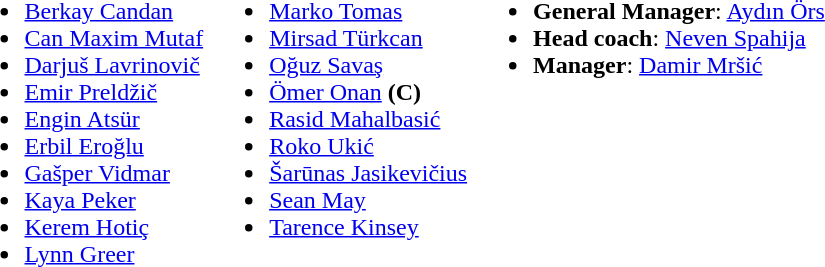<table>
<tr valign="top">
<td><br><ul><li> <a href='#'>Berkay Candan</a></li><li>  <a href='#'>Can Maxim Mutaf</a></li><li>  <a href='#'>Darjuš Lavrinovič</a></li><li>   <a href='#'>Emir Preldžič</a></li><li>  <a href='#'>Engin Atsür</a></li><li> <a href='#'>Erbil Eroğlu</a></li><li> <a href='#'>Gašper Vidmar</a></li><li> <a href='#'>Kaya Peker</a></li><li> <a href='#'>Kerem Hotiç</a></li><li> <a href='#'>Lynn Greer</a></li></ul></td>
<td><br><ul><li> <a href='#'>Marko Tomas</a></li><li>   <a href='#'>Mirsad Türkcan</a></li><li> <a href='#'>Oğuz Savaş</a></li><li> <a href='#'>Ömer Onan</a> <strong>(C)</strong></li><li>   <a href='#'>Rasid Mahalbasić</a></li><li> <a href='#'>Roko Ukić</a></li><li> <a href='#'>Šarūnas Jasikevičius</a></li><li> <a href='#'>Sean May</a></li><li> <a href='#'>Tarence Kinsey</a></li></ul></td>
<td><br><ul><li><strong>General Manager</strong>:  <a href='#'>Aydın Örs</a></li><li><strong>Head coach</strong>:  <a href='#'>Neven Spahija</a></li><li><strong>Manager</strong>:   <a href='#'>Damir Mršić</a></li></ul></td>
</tr>
</table>
